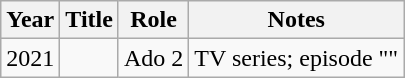<table class="wikitable sortable plainrowheaders">
<tr>
<th>Year</th>
<th>Title</th>
<th>Role</th>
<th class="unsortable">Notes</th>
</tr>
<tr>
<td>2021</td>
<td></td>
<td>Ado 2</td>
<td>TV series; episode ""</td>
</tr>
</table>
